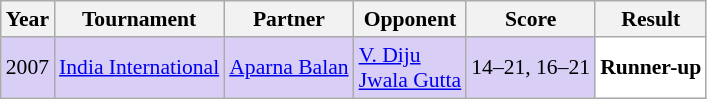<table class="sortable wikitable" style="font-size: 90%;">
<tr>
<th>Year</th>
<th>Tournament</th>
<th>Partner</th>
<th>Opponent</th>
<th>Score</th>
<th>Result</th>
</tr>
<tr style="background:#D8CEF6">
<td align="center">2007</td>
<td align="left"><a href='#'>India International</a></td>
<td align="left"> <a href='#'>Aparna Balan</a></td>
<td align="left"> <a href='#'>V. Diju</a> <br>  <a href='#'>Jwala Gutta</a></td>
<td align="left">14–21, 16–21</td>
<td style="text-align:left; background:white"> <strong>Runner-up</strong></td>
</tr>
</table>
